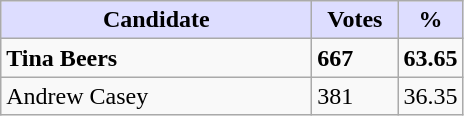<table class="wikitable">
<tr>
<th style="background:#ddf; width:200px;">Candidate</th>
<th style="background:#ddf; width:50px;">Votes</th>
<th style="background:#ddf; width:30px;">%</th>
</tr>
<tr>
<td><strong>Tina Beers</strong></td>
<td><strong>667</strong></td>
<td><strong>63.65</strong></td>
</tr>
<tr>
<td>Andrew Casey</td>
<td>381</td>
<td>36.35</td>
</tr>
</table>
